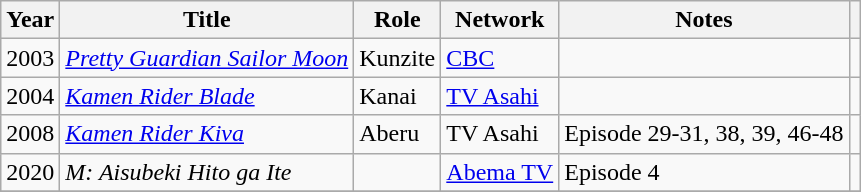<table class="wikitable">
<tr {| class="wikitable sortable">
<th>Year</th>
<th>Title</th>
<th>Role</th>
<th>Network</th>
<th>Notes</th>
<th class="unsortable"></th>
</tr>
<tr>
<td>2003</td>
<td><em><a href='#'>Pretty Guardian Sailor Moon</a></em></td>
<td>Kunzite</td>
<td><a href='#'>CBC</a></td>
<td></td>
<td></td>
</tr>
<tr>
<td>2004</td>
<td><em><a href='#'>Kamen Rider Blade</a></em></td>
<td>Kanai</td>
<td><a href='#'>TV Asahi</a></td>
<td></td>
<td></td>
</tr>
<tr>
<td>2008</td>
<td><em><a href='#'>Kamen Rider Kiva</a></em></td>
<td>Aberu</td>
<td>TV Asahi</td>
<td>Episode 29-31, 38, 39, 46-48</td>
</tr>
<tr>
<td>2020</td>
<td><em>M: Aisubeki Hito ga Ite</em></td>
<td></td>
<td><a href='#'>Abema TV</a></td>
<td>Episode 4</td>
<td></td>
</tr>
<tr>
</tr>
</table>
